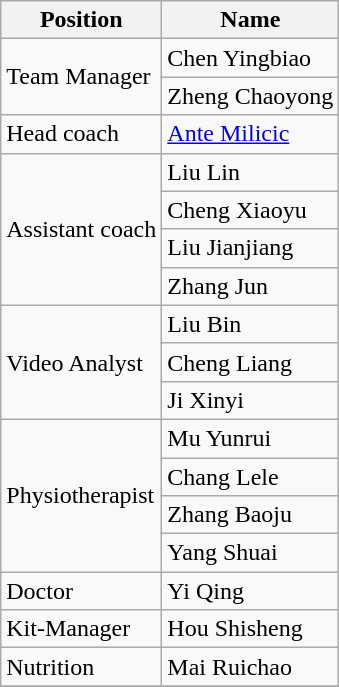<table class="wikitable">
<tr>
<th>Position</th>
<th>Name</th>
</tr>
<tr>
<td rowspan="2">Team Manager</td>
<td> Chen Yingbiao</td>
</tr>
<tr>
<td> Zheng Chaoyong</td>
</tr>
<tr>
<td>Head coach</td>
<td> <a href='#'>Ante Milicic</a></td>
</tr>
<tr>
<td rowspan="4">Assistant coach</td>
<td> Liu Lin</td>
</tr>
<tr>
<td> Cheng Xiaoyu</td>
</tr>
<tr>
<td> Liu Jianjiang</td>
</tr>
<tr>
<td> Zhang Jun</td>
</tr>
<tr>
<td rowspan="3">Video Analyst</td>
<td> Liu Bin</td>
</tr>
<tr>
<td> Cheng Liang</td>
</tr>
<tr>
<td> Ji Xinyi</td>
</tr>
<tr>
<td rowspan="4">Physiotherapist</td>
<td> Mu Yunrui</td>
</tr>
<tr>
<td> Chang Lele</td>
</tr>
<tr>
<td> Zhang Baoju</td>
</tr>
<tr>
<td> Yang Shuai</td>
</tr>
<tr>
<td>Doctor</td>
<td> Yi Qing</td>
</tr>
<tr>
<td>Kit-Manager</td>
<td> Hou Shisheng</td>
</tr>
<tr>
<td>Nutrition</td>
<td> Mai Ruichao</td>
</tr>
<tr>
</tr>
</table>
